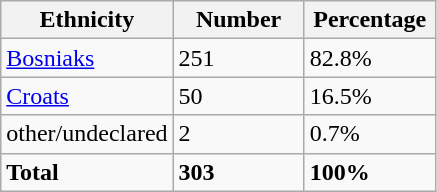<table class="wikitable">
<tr>
<th width="100px">Ethnicity</th>
<th width="80px">Number</th>
<th width="80px">Percentage</th>
</tr>
<tr>
<td><a href='#'>Bosniaks</a></td>
<td>251</td>
<td>82.8%</td>
</tr>
<tr>
<td><a href='#'>Croats</a></td>
<td>50</td>
<td>16.5%</td>
</tr>
<tr>
<td>other/undeclared</td>
<td>2</td>
<td>0.7%</td>
</tr>
<tr>
<td><strong>Total</strong></td>
<td><strong>303</strong></td>
<td><strong>100%</strong></td>
</tr>
</table>
